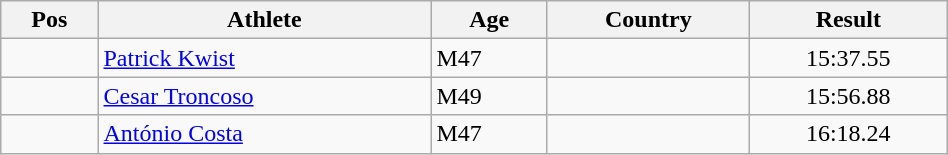<table class="wikitable"  style="text-align:center; width:50%;">
<tr>
<th>Pos</th>
<th>Athlete</th>
<th>Age</th>
<th>Country</th>
<th>Result</th>
</tr>
<tr>
<td align=center></td>
<td align=left><a href='#'>Patrick Kwist</a></td>
<td align=left>M47</td>
<td align=left></td>
<td>15:37.55</td>
</tr>
<tr>
<td align=center></td>
<td align=left><a href='#'>Cesar Troncoso</a></td>
<td align=left>M49</td>
<td align=left></td>
<td>15:56.88</td>
</tr>
<tr>
<td align=center></td>
<td align=left><a href='#'>António Costa</a></td>
<td align=left>M47</td>
<td align=left></td>
<td>16:18.24</td>
</tr>
</table>
